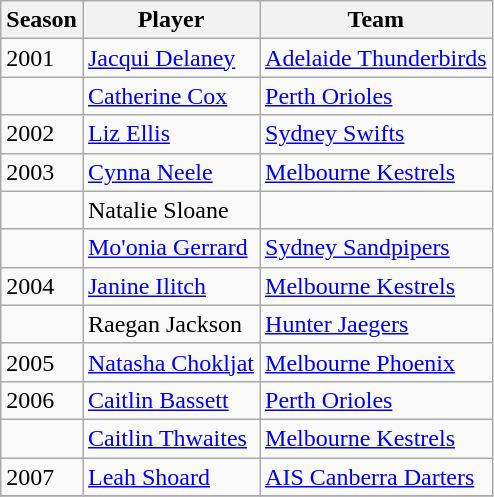<table class="wikitable collapsible">
<tr>
<th>Season</th>
<th>Player</th>
<th>Team</th>
</tr>
<tr>
<td>2001</td>
<td><a href='#'>Jacqui Delaney</a></td>
<td><a href='#'>Adelaide Thunderbirds</a></td>
</tr>
<tr>
<td></td>
<td><a href='#'>Catherine Cox</a></td>
<td><a href='#'>Perth Orioles</a></td>
</tr>
<tr>
<td>2002</td>
<td><a href='#'>Liz Ellis</a></td>
<td><a href='#'>Sydney Swifts</a></td>
</tr>
<tr>
<td>2003</td>
<td><a href='#'>Cynna Neele</a></td>
<td><a href='#'>Melbourne Kestrels</a></td>
</tr>
<tr>
<td></td>
<td>Natalie Sloane</td>
<td></td>
</tr>
<tr>
<td></td>
<td><a href='#'>Mo'onia Gerrard</a></td>
<td><a href='#'>Sydney Sandpipers</a></td>
</tr>
<tr>
<td>2004 </td>
<td><a href='#'>Janine Ilitch</a></td>
<td><a href='#'>Melbourne Kestrels</a></td>
</tr>
<tr>
<td></td>
<td>Raegan Jackson</td>
<td><a href='#'>Hunter Jaegers</a></td>
</tr>
<tr>
<td>2005</td>
<td><a href='#'>Natasha Chokljat</a></td>
<td><a href='#'>Melbourne Phoenix</a></td>
</tr>
<tr>
<td>2006 </td>
<td><a href='#'>Caitlin Bassett</a></td>
<td><a href='#'>Perth Orioles</a></td>
</tr>
<tr>
<td></td>
<td><a href='#'>Caitlin Thwaites</a></td>
<td><a href='#'>Melbourne Kestrels</a></td>
</tr>
<tr>
<td>2007 </td>
<td><a href='#'>Leah Shoard</a></td>
<td><a href='#'>AIS Canberra Darters</a></td>
</tr>
<tr>
</tr>
</table>
